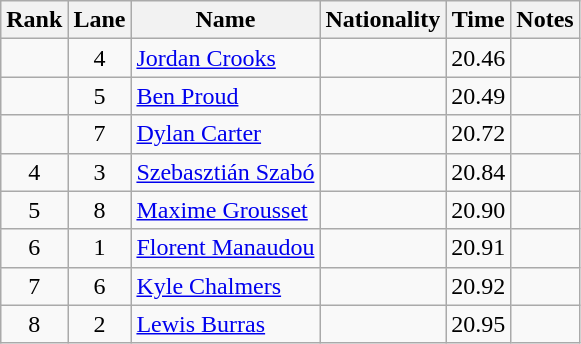<table class="wikitable sortable" style="text-align:center">
<tr>
<th>Rank</th>
<th>Lane</th>
<th>Name</th>
<th>Nationality</th>
<th>Time</th>
<th>Notes</th>
</tr>
<tr>
<td></td>
<td>4</td>
<td align=left><a href='#'>Jordan Crooks</a></td>
<td align=left></td>
<td>20.46</td>
<td></td>
</tr>
<tr>
<td></td>
<td>5</td>
<td align=left><a href='#'>Ben Proud</a></td>
<td align=left></td>
<td>20.49</td>
<td></td>
</tr>
<tr>
<td></td>
<td>7</td>
<td align=left><a href='#'>Dylan Carter</a></td>
<td align=left></td>
<td>20.72</td>
<td></td>
</tr>
<tr>
<td>4</td>
<td>3</td>
<td align=left><a href='#'>Szebasztián Szabó</a></td>
<td align=left></td>
<td>20.84</td>
<td></td>
</tr>
<tr>
<td>5</td>
<td>8</td>
<td align=left><a href='#'>Maxime Grousset</a></td>
<td align=left></td>
<td>20.90</td>
<td></td>
</tr>
<tr>
<td>6</td>
<td>1</td>
<td align=left><a href='#'>Florent Manaudou</a></td>
<td align=left></td>
<td>20.91</td>
<td></td>
</tr>
<tr>
<td>7</td>
<td>6</td>
<td align=left><a href='#'>Kyle Chalmers</a></td>
<td align=left></td>
<td>20.92</td>
<td></td>
</tr>
<tr>
<td>8</td>
<td>2</td>
<td align=left><a href='#'>Lewis Burras</a></td>
<td align=left></td>
<td>20.95</td>
<td></td>
</tr>
</table>
